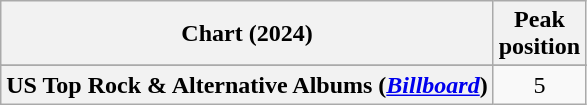<table class="wikitable sortable plainrowheaders" style="text-align:center">
<tr>
<th scope="col">Chart (2024)</th>
<th scope="col">Peak<br>position</th>
</tr>
<tr>
</tr>
<tr>
</tr>
<tr>
</tr>
<tr>
</tr>
<tr>
</tr>
<tr>
</tr>
<tr>
</tr>
<tr>
</tr>
<tr>
</tr>
<tr>
</tr>
<tr>
</tr>
<tr>
</tr>
<tr>
</tr>
<tr>
</tr>
<tr>
</tr>
<tr>
</tr>
<tr>
</tr>
<tr>
</tr>
<tr>
<th scope="row">US Top Rock & Alternative Albums (<em><a href='#'>Billboard</a></em>)</th>
<td>5</td>
</tr>
</table>
